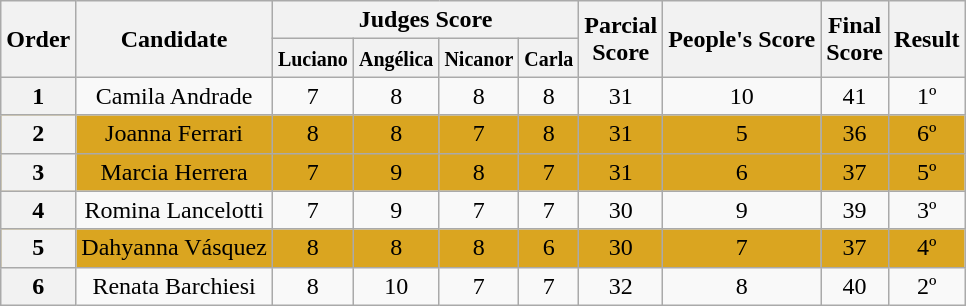<table class="wikitable" style="margin= auto; text-align: center;">
<tr>
<th scope=row rowspan=2>Order</th>
<th rowspan=2>Candidate</th>
<th colspan=4>Judges Score</th>
<th rowspan=2>Parcial<br>Score</th>
<th rowspan=2>People's Score</th>
<th rowspan=2>Final<br>Score</th>
<th rowspan=2>Result</th>
</tr>
<tr>
<th><small>Luciano</small></th>
<th><small>Angélica</small></th>
<th><small>Nicanor</small></th>
<th><small>Carla</small></th>
</tr>
<tr>
<th>1</th>
<td>Camila Andrade</td>
<td>7</td>
<td>8</td>
<td>8</td>
<td>8</td>
<td>31</td>
<td>10</td>
<td>41</td>
<td>1º</td>
</tr>
<tr bgcolor="Goldenrod">
<th>2</th>
<td>Joanna Ferrari</td>
<td>8</td>
<td>8</td>
<td>7</td>
<td>8</td>
<td>31</td>
<td>5</td>
<td>36</td>
<td>6º</td>
</tr>
<tr bgcolor="Goldenrod">
<th>3</th>
<td>Marcia Herrera</td>
<td>7</td>
<td>9</td>
<td>8</td>
<td>7</td>
<td>31</td>
<td>6</td>
<td>37</td>
<td>5º</td>
</tr>
<tr>
<th>4</th>
<td>Romina Lancelotti</td>
<td>7</td>
<td>9</td>
<td>7</td>
<td>7</td>
<td>30</td>
<td>9</td>
<td>39</td>
<td>3º</td>
</tr>
<tr bgcolor="Goldenrod">
<th>5</th>
<td>Dahyanna Vásquez</td>
<td>8</td>
<td>8</td>
<td>8</td>
<td>6</td>
<td>30</td>
<td>7</td>
<td>37</td>
<td>4º</td>
</tr>
<tr>
<th>6</th>
<td>Renata Barchiesi</td>
<td>8</td>
<td>10</td>
<td>7</td>
<td>7</td>
<td>32</td>
<td>8</td>
<td>40</td>
<td>2º</td>
</tr>
</table>
